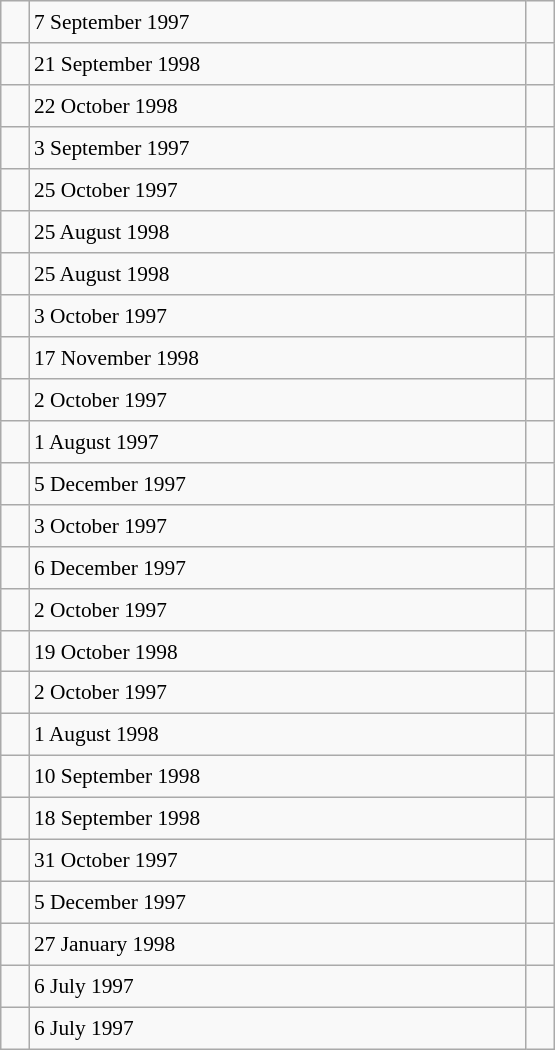<table class="wikitable" style="font-size: 89%; float: left; width: 26em; margin-right: 1em; height: 700px">
<tr>
<td></td>
<td>7 September 1997</td>
<td></td>
</tr>
<tr>
<td></td>
<td>21 September 1998</td>
<td></td>
</tr>
<tr>
<td></td>
<td>22 October 1998</td>
<td></td>
</tr>
<tr>
<td></td>
<td>3 September 1997</td>
<td></td>
</tr>
<tr>
<td></td>
<td>25 October 1997</td>
<td></td>
</tr>
<tr>
<td></td>
<td>25 August 1998</td>
<td></td>
</tr>
<tr>
<td></td>
<td>25 August 1998</td>
<td></td>
</tr>
<tr>
<td></td>
<td>3 October 1997</td>
<td></td>
</tr>
<tr>
<td></td>
<td>17 November 1998</td>
<td></td>
</tr>
<tr>
<td></td>
<td>2 October 1997</td>
<td></td>
</tr>
<tr>
<td></td>
<td>1 August 1997</td>
<td></td>
</tr>
<tr>
<td></td>
<td>5 December 1997</td>
<td></td>
</tr>
<tr>
<td></td>
<td>3 October 1997</td>
<td></td>
</tr>
<tr>
<td></td>
<td>6 December 1997</td>
<td></td>
</tr>
<tr>
<td></td>
<td>2 October 1997</td>
<td></td>
</tr>
<tr>
<td></td>
<td>19 October 1998</td>
<td></td>
</tr>
<tr>
<td></td>
<td>2 October 1997</td>
<td></td>
</tr>
<tr>
<td></td>
<td>1 August 1998</td>
<td></td>
</tr>
<tr>
<td></td>
<td>10 September 1998</td>
<td></td>
</tr>
<tr>
<td></td>
<td>18 September 1998</td>
<td></td>
</tr>
<tr>
<td></td>
<td>31 October 1997</td>
<td></td>
</tr>
<tr>
<td></td>
<td>5 December 1997</td>
<td></td>
</tr>
<tr>
<td></td>
<td>27 January 1998</td>
<td></td>
</tr>
<tr>
<td></td>
<td>6 July 1997</td>
<td></td>
</tr>
<tr>
<td></td>
<td>6 July 1997</td>
<td></td>
</tr>
</table>
